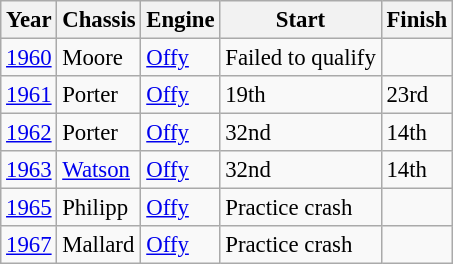<table class="wikitable" style="font-size: 95%;">
<tr>
<th>Year</th>
<th>Chassis</th>
<th>Engine</th>
<th>Start</th>
<th>Finish</th>
</tr>
<tr>
<td><a href='#'>1960</a></td>
<td>Moore</td>
<td><a href='#'>Offy</a></td>
<td>Failed to qualify</td>
<td></td>
</tr>
<tr>
<td><a href='#'>1961</a></td>
<td>Porter</td>
<td><a href='#'>Offy</a></td>
<td>19th</td>
<td>23rd</td>
</tr>
<tr>
<td><a href='#'>1962</a></td>
<td>Porter</td>
<td><a href='#'>Offy</a></td>
<td>32nd</td>
<td>14th</td>
</tr>
<tr>
<td><a href='#'>1963</a></td>
<td><a href='#'>Watson</a></td>
<td><a href='#'>Offy</a></td>
<td>32nd</td>
<td>14th</td>
</tr>
<tr>
<td><a href='#'>1965</a></td>
<td>Philipp</td>
<td><a href='#'>Offy</a></td>
<td>Practice crash</td>
<td></td>
</tr>
<tr>
<td><a href='#'>1967</a></td>
<td>Mallard</td>
<td><a href='#'>Offy</a></td>
<td>Practice crash</td>
<td></td>
</tr>
</table>
